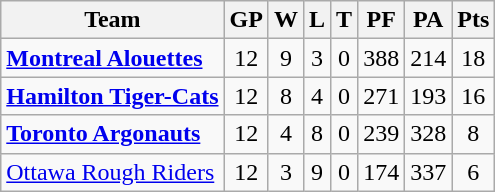<table class="wikitable">
<tr>
<th>Team</th>
<th>GP</th>
<th>W</th>
<th>L</th>
<th>T</th>
<th>PF</th>
<th>PA</th>
<th>Pts</th>
</tr>
<tr align="center">
<td align="left"><strong><a href='#'>Montreal Alouettes</a></strong></td>
<td>12</td>
<td>9</td>
<td>3</td>
<td>0</td>
<td>388</td>
<td>214</td>
<td>18</td>
</tr>
<tr align="center">
<td align="left"><strong><a href='#'>Hamilton Tiger-Cats</a></strong></td>
<td>12</td>
<td>8</td>
<td>4</td>
<td>0</td>
<td>271</td>
<td>193</td>
<td>16</td>
</tr>
<tr align="center">
<td align="left"><strong><a href='#'>Toronto Argonauts</a></strong></td>
<td>12</td>
<td>4</td>
<td>8</td>
<td>0</td>
<td>239</td>
<td>328</td>
<td>8</td>
</tr>
<tr align="center">
<td align="left"><a href='#'>Ottawa Rough Riders</a></td>
<td>12</td>
<td>3</td>
<td>9</td>
<td>0</td>
<td>174</td>
<td>337</td>
<td>6</td>
</tr>
</table>
